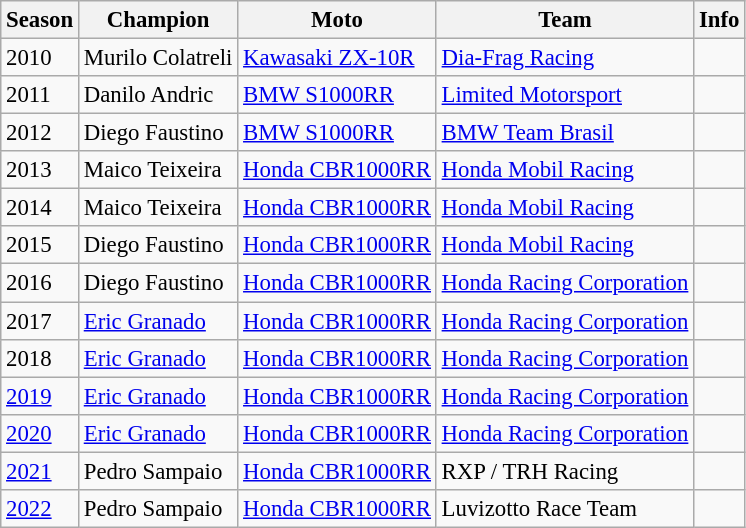<table class="wikitable" style="font-size:95%;">
<tr>
<th>Season</th>
<th>Champion</th>
<th>Moto</th>
<th>Team</th>
<th>Info</th>
</tr>
<tr>
<td>2010</td>
<td> Murilo Colatreli</td>
<td> <a href='#'>Kawasaki ZX-10R</a></td>
<td> <a href='#'>Dia-Frag Racing</a></td>
<td></td>
</tr>
<tr>
<td>2011</td>
<td> Danilo Andric</td>
<td> <a href='#'>BMW S1000RR</a></td>
<td> <a href='#'>Limited Motorsport</a></td>
<td></td>
</tr>
<tr>
<td>2012</td>
<td> Diego Faustino</td>
<td> <a href='#'>BMW S1000RR</a></td>
<td> <a href='#'>BMW Team Brasil</a></td>
<td></td>
</tr>
<tr>
<td>2013</td>
<td> Maico Teixeira</td>
<td> <a href='#'>Honda CBR1000RR</a></td>
<td> <a href='#'>Honda Mobil Racing</a></td>
<td></td>
</tr>
<tr>
<td>2014</td>
<td> Maico Teixeira</td>
<td> <a href='#'>Honda CBR1000RR</a></td>
<td> <a href='#'>Honda Mobil Racing</a></td>
<td></td>
</tr>
<tr>
<td>2015</td>
<td> Diego Faustino</td>
<td> <a href='#'>Honda CBR1000RR</a></td>
<td> <a href='#'>Honda Mobil Racing</a></td>
<td></td>
</tr>
<tr>
<td>2016</td>
<td> Diego Faustino</td>
<td> <a href='#'>Honda CBR1000RR</a></td>
<td> <a href='#'>Honda Racing Corporation</a></td>
<td></td>
</tr>
<tr>
<td>2017</td>
<td> <a href='#'>Eric Granado</a></td>
<td> <a href='#'>Honda CBR1000RR</a></td>
<td> <a href='#'>Honda Racing Corporation</a></td>
<td></td>
</tr>
<tr>
<td>2018</td>
<td> <a href='#'>Eric Granado</a></td>
<td> <a href='#'>Honda CBR1000RR</a></td>
<td> <a href='#'>Honda Racing Corporation</a></td>
<td></td>
</tr>
<tr>
<td><a href='#'>2019</a></td>
<td> <a href='#'>Eric Granado</a></td>
<td> <a href='#'>Honda CBR1000RR</a></td>
<td> <a href='#'>Honda Racing Corporation</a></td>
<td></td>
</tr>
<tr>
<td><a href='#'>2020</a></td>
<td> <a href='#'>Eric Granado</a></td>
<td> <a href='#'>Honda CBR1000RR</a></td>
<td> <a href='#'>Honda Racing Corporation</a></td>
<td></td>
</tr>
<tr>
<td><a href='#'>2021</a></td>
<td> Pedro Sampaio</td>
<td> <a href='#'>Honda CBR1000RR</a></td>
<td> RXP / TRH Racing</td>
<td></td>
</tr>
<tr>
<td><a href='#'>2022</a></td>
<td> Pedro Sampaio</td>
<td> <a href='#'>Honda CBR1000RR</a></td>
<td> Luvizotto Race Team</td>
<td></td>
</tr>
</table>
